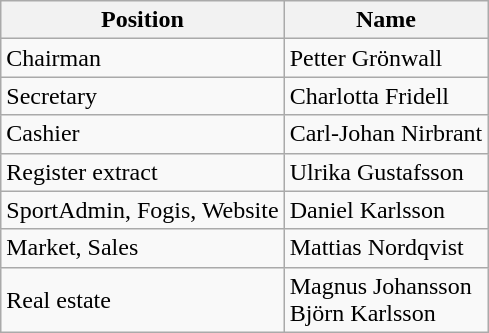<table class="wikitable">
<tr>
<th>Position</th>
<th>Name</th>
</tr>
<tr>
<td>Chairman</td>
<td> Petter Grönwall</td>
</tr>
<tr>
<td>Secretary</td>
<td> Charlotta Fridell</td>
</tr>
<tr>
<td>Cashier</td>
<td> Carl-Johan Nirbrant</td>
</tr>
<tr>
<td>Register extract</td>
<td> Ulrika Gustafsson</td>
</tr>
<tr>
<td>SportAdmin, Fogis, Website</td>
<td> Daniel Karlsson</td>
</tr>
<tr>
<td>Market, Sales</td>
<td> Mattias Nordqvist</td>
</tr>
<tr>
<td>Real estate</td>
<td> Magnus Johansson<br> Björn Karlsson</td>
</tr>
</table>
